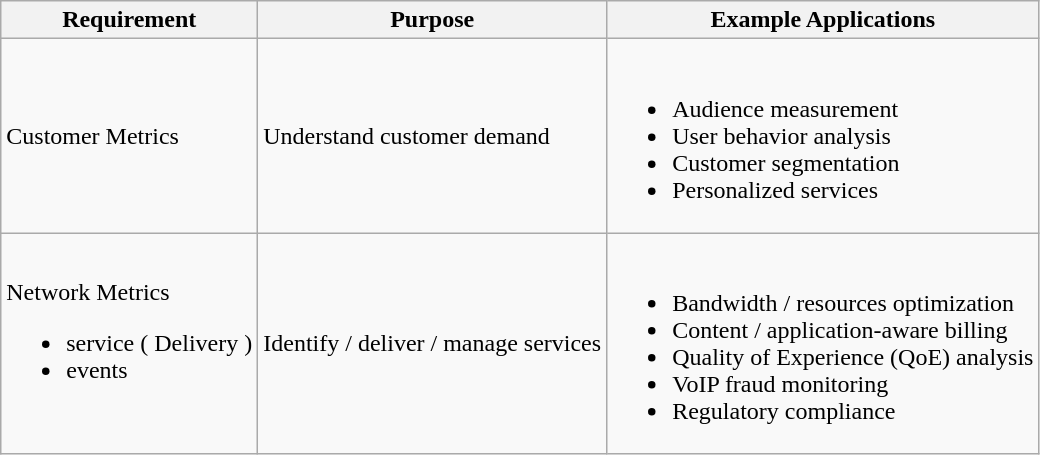<table class="wikitable">
<tr>
<th>Requirement</th>
<th>Purpose</th>
<th>Example Applications</th>
</tr>
<tr>
<td>Customer Metrics</td>
<td>Understand customer demand</td>
<td><br><ul><li>Audience measurement</li><li>User behavior analysis</li><li>Customer segmentation</li><li>Personalized services</li></ul></td>
</tr>
<tr>
<td>Network Metrics<br><ul><li>service ( Delivery )</li><li>events</li></ul></td>
<td>Identify / deliver / manage services</td>
<td><br><ul><li>Bandwidth / resources optimization</li><li>Content / application-aware billing</li><li>Quality of Experience (QoE) analysis</li><li>VoIP fraud monitoring</li><li>Regulatory compliance</li></ul></td>
</tr>
</table>
